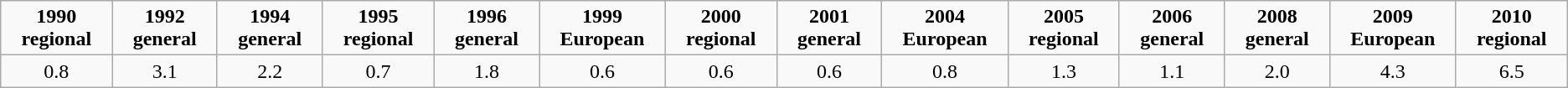<table class="wikitable" style="text-align:center">
<tr>
<td><strong>1990 regional</strong></td>
<td><strong>1992 general</strong></td>
<td><strong>1994 general</strong></td>
<td><strong>1995 regional</strong></td>
<td><strong>1996 general</strong></td>
<td><strong>1999 European</strong></td>
<td><strong>2000 regional</strong></td>
<td><strong>2001 general</strong></td>
<td><strong>2004 European</strong></td>
<td><strong>2005 regional</strong></td>
<td><strong>2006 general</strong></td>
<td><strong>2008 general</strong></td>
<td><strong>2009 European</strong></td>
<td><strong>2010 regional</strong></td>
</tr>
<tr>
<td>0.8</td>
<td>3.1</td>
<td>2.2</td>
<td>0.7</td>
<td>1.8</td>
<td>0.6</td>
<td>0.6</td>
<td>0.6</td>
<td>0.8</td>
<td>1.3</td>
<td>1.1</td>
<td>2.0</td>
<td>4.3</td>
<td>6.5</td>
</tr>
</table>
